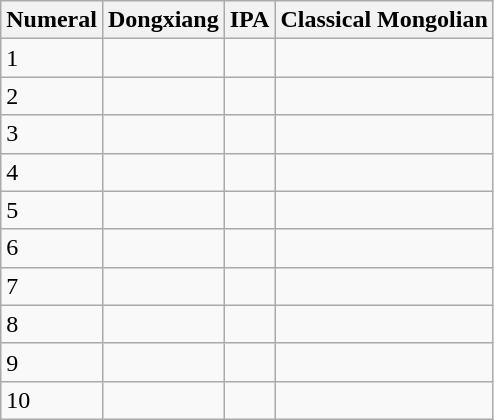<table class="wikitable">
<tr>
<th>Numeral</th>
<th><strong>Dongxiang</strong></th>
<th><strong>IPA</strong></th>
<th><strong>Classical Mongolian</strong></th>
</tr>
<tr>
<td>1</td>
<td></td>
<td></td>
<td></td>
</tr>
<tr>
<td>2</td>
<td></td>
<td></td>
<td></td>
</tr>
<tr>
<td>3</td>
<td></td>
<td></td>
<td></td>
</tr>
<tr>
<td>4</td>
<td></td>
<td></td>
<td></td>
</tr>
<tr>
<td>5</td>
<td></td>
<td></td>
<td></td>
</tr>
<tr>
<td>6</td>
<td></td>
<td></td>
<td></td>
</tr>
<tr>
<td>7</td>
<td></td>
<td></td>
<td></td>
</tr>
<tr>
<td>8</td>
<td></td>
<td></td>
<td></td>
</tr>
<tr>
<td>9</td>
<td></td>
<td></td>
<td></td>
</tr>
<tr>
<td>10</td>
<td></td>
<td></td>
<td></td>
</tr>
</table>
